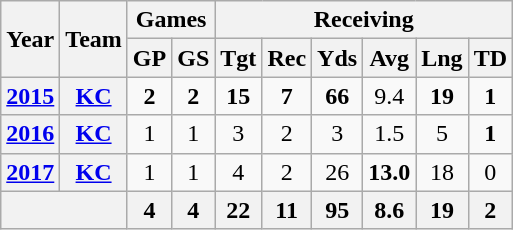<table class="wikitable" style="text-align:center">
<tr>
<th rowspan="2">Year</th>
<th rowspan="2">Team</th>
<th colspan="2">Games</th>
<th colspan="6">Receiving</th>
</tr>
<tr>
<th>GP</th>
<th>GS</th>
<th>Tgt</th>
<th>Rec</th>
<th>Yds</th>
<th>Avg</th>
<th>Lng</th>
<th>TD</th>
</tr>
<tr>
<th><a href='#'>2015</a></th>
<th><a href='#'>KC</a></th>
<td><strong>2</strong></td>
<td><strong>2</strong></td>
<td><strong>15</strong></td>
<td><strong>7</strong></td>
<td><strong>66</strong></td>
<td>9.4</td>
<td><strong>19</strong></td>
<td><strong>1</strong></td>
</tr>
<tr>
<th><a href='#'>2016</a></th>
<th><a href='#'>KC</a></th>
<td>1</td>
<td>1</td>
<td>3</td>
<td>2</td>
<td>3</td>
<td>1.5</td>
<td>5</td>
<td><strong>1</strong></td>
</tr>
<tr>
<th><a href='#'>2017</a></th>
<th><a href='#'>KC</a></th>
<td>1</td>
<td>1</td>
<td>4</td>
<td>2</td>
<td>26</td>
<td><strong>13.0</strong></td>
<td>18</td>
<td>0</td>
</tr>
<tr>
<th colspan="2"></th>
<th>4</th>
<th>4</th>
<th>22</th>
<th>11</th>
<th>95</th>
<th>8.6</th>
<th>19</th>
<th>2</th>
</tr>
</table>
